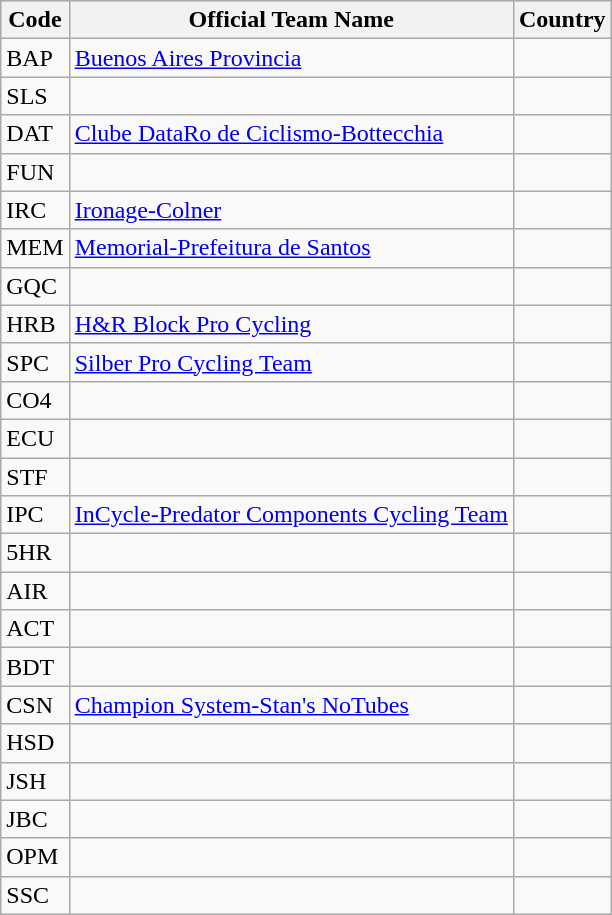<table class="wikitable">
<tr style="background:#ccccff;">
<th>Code</th>
<th>Official Team Name</th>
<th>Country</th>
</tr>
<tr>
<td>BAP</td>
<td><a href='#'>Buenos Aires Provincia</a></td>
<td></td>
</tr>
<tr>
<td>SLS</td>
<td></td>
<td></td>
</tr>
<tr>
<td>DAT</td>
<td><a href='#'>Clube DataRo de Ciclismo-Bottecchia</a></td>
<td></td>
</tr>
<tr>
<td>FUN</td>
<td></td>
<td></td>
</tr>
<tr>
<td>IRC</td>
<td><a href='#'>Ironage-Colner</a></td>
<td></td>
</tr>
<tr>
<td>MEM</td>
<td><a href='#'>Memorial-Prefeitura de Santos</a></td>
<td></td>
</tr>
<tr>
<td>GQC</td>
<td></td>
<td></td>
</tr>
<tr>
<td>HRB</td>
<td><a href='#'>H&R Block Pro Cycling</a></td>
<td></td>
</tr>
<tr>
<td>SPC</td>
<td><a href='#'>Silber Pro Cycling Team</a></td>
<td></td>
</tr>
<tr>
<td>CO4</td>
<td></td>
<td></td>
</tr>
<tr>
<td>ECU</td>
<td></td>
<td></td>
</tr>
<tr>
<td>STF</td>
<td></td>
<td></td>
</tr>
<tr>
<td>IPC</td>
<td><a href='#'>InCycle-Predator Components Cycling Team</a></td>
<td></td>
</tr>
<tr>
<td>5HR</td>
<td></td>
<td></td>
</tr>
<tr>
<td>AIR</td>
<td></td>
<td></td>
</tr>
<tr>
<td>ACT</td>
<td></td>
<td></td>
</tr>
<tr>
<td>BDT</td>
<td></td>
<td></td>
</tr>
<tr>
<td>CSN</td>
<td><a href='#'>Champion System-Stan's NoTubes</a></td>
<td></td>
</tr>
<tr>
<td>HSD</td>
<td></td>
<td></td>
</tr>
<tr>
<td>JSH</td>
<td></td>
<td></td>
</tr>
<tr>
<td>JBC</td>
<td></td>
<td></td>
</tr>
<tr>
<td>OPM</td>
<td></td>
<td></td>
</tr>
<tr>
<td>SSC</td>
<td></td>
<td></td>
</tr>
</table>
